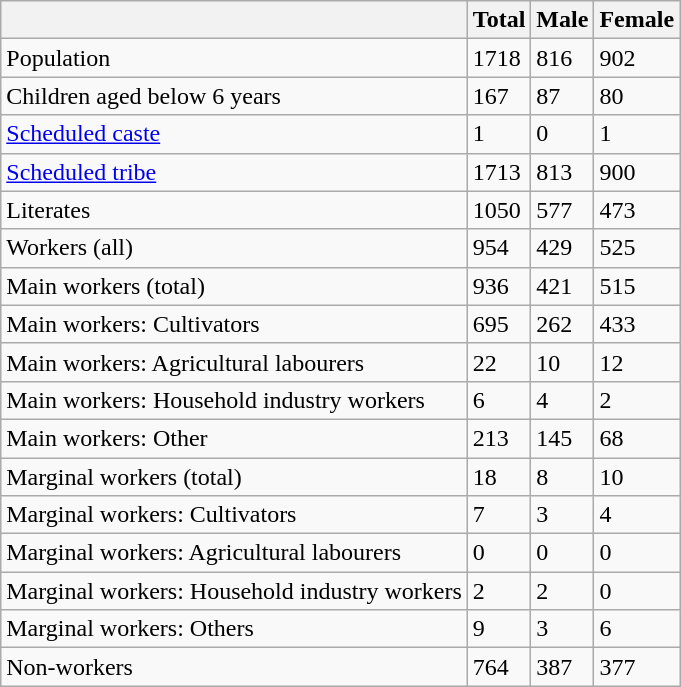<table class="wikitable sortable">
<tr>
<th></th>
<th>Total</th>
<th>Male</th>
<th>Female</th>
</tr>
<tr>
<td>Population</td>
<td>1718</td>
<td>816</td>
<td>902</td>
</tr>
<tr>
<td>Children aged below 6 years</td>
<td>167</td>
<td>87</td>
<td>80</td>
</tr>
<tr>
<td><a href='#'>Scheduled caste</a></td>
<td>1</td>
<td>0</td>
<td>1</td>
</tr>
<tr>
<td><a href='#'>Scheduled tribe</a></td>
<td>1713</td>
<td>813</td>
<td>900</td>
</tr>
<tr>
<td>Literates</td>
<td>1050</td>
<td>577</td>
<td>473</td>
</tr>
<tr>
<td>Workers (all)</td>
<td>954</td>
<td>429</td>
<td>525</td>
</tr>
<tr>
<td>Main workers (total)</td>
<td>936</td>
<td>421</td>
<td>515</td>
</tr>
<tr>
<td>Main workers: Cultivators</td>
<td>695</td>
<td>262</td>
<td>433</td>
</tr>
<tr>
<td>Main workers: Agricultural labourers</td>
<td>22</td>
<td>10</td>
<td>12</td>
</tr>
<tr>
<td>Main workers: Household industry workers</td>
<td>6</td>
<td>4</td>
<td>2</td>
</tr>
<tr>
<td>Main workers: Other</td>
<td>213</td>
<td>145</td>
<td>68</td>
</tr>
<tr>
<td>Marginal workers (total)</td>
<td>18</td>
<td>8</td>
<td>10</td>
</tr>
<tr>
<td>Marginal workers: Cultivators</td>
<td>7</td>
<td>3</td>
<td>4</td>
</tr>
<tr>
<td>Marginal workers: Agricultural labourers</td>
<td>0</td>
<td>0</td>
<td>0</td>
</tr>
<tr>
<td>Marginal workers: Household industry workers</td>
<td>2</td>
<td>2</td>
<td>0</td>
</tr>
<tr>
<td>Marginal workers: Others</td>
<td>9</td>
<td>3</td>
<td>6</td>
</tr>
<tr>
<td>Non-workers</td>
<td>764</td>
<td>387</td>
<td>377</td>
</tr>
</table>
